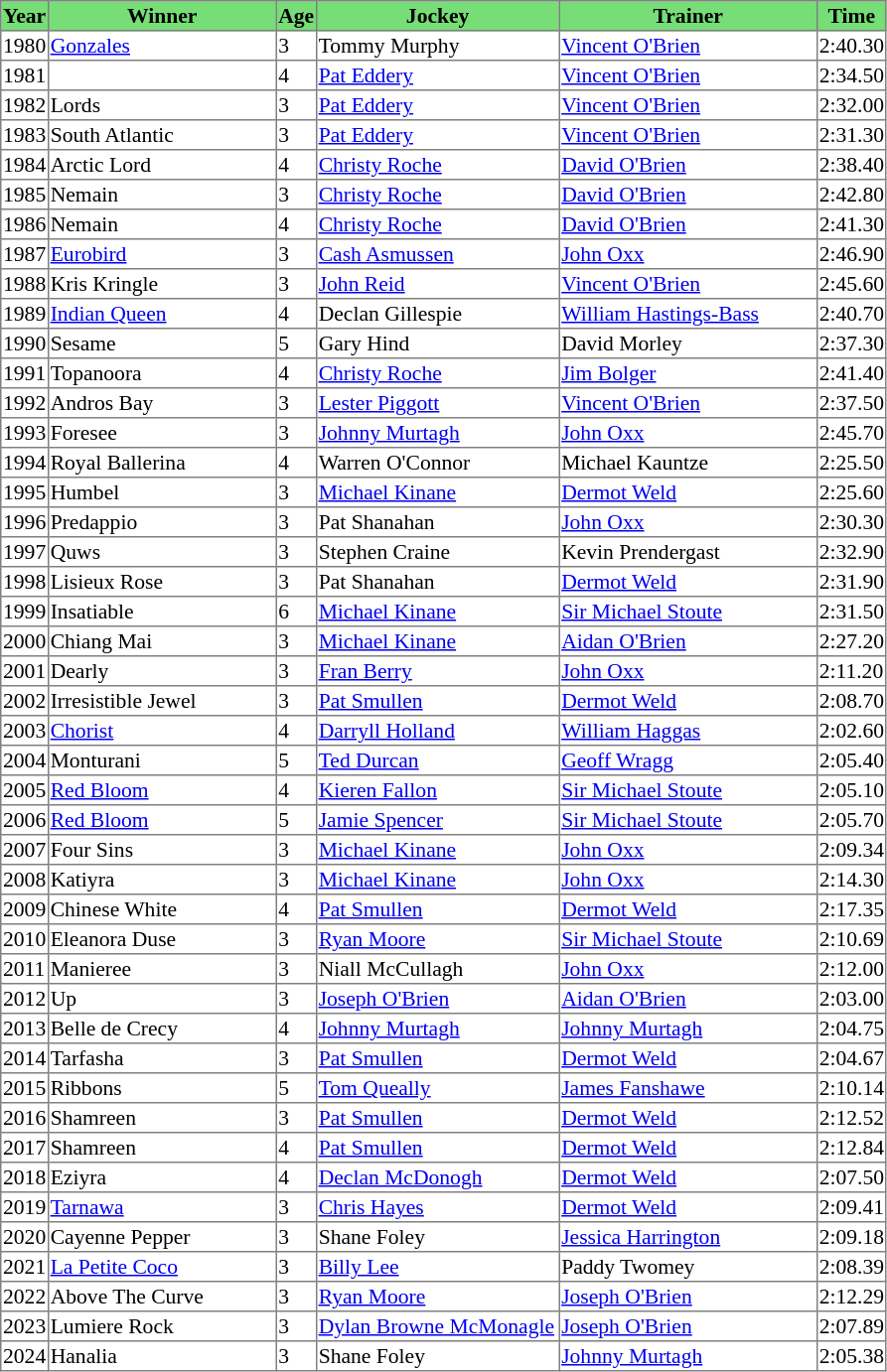<table class = "sortable" | border="1" style="border-collapse: collapse; font-size:90%">
<tr bgcolor="#77dd77" align="center">
<th>Year</th>
<th>Winner</th>
<th>Age</th>
<th>Jockey</th>
<th>Trainer</th>
<th>Time</th>
</tr>
<tr>
<td>1980</td>
<td width=150px><a href='#'>Gonzales</a></td>
<td>3</td>
<td width=160px>Tommy Murphy</td>
<td width=170px><a href='#'>Vincent O'Brien</a></td>
<td>2:40.30</td>
</tr>
<tr>
<td>1981</td>
<td></td>
<td>4</td>
<td><a href='#'>Pat Eddery</a></td>
<td><a href='#'>Vincent O'Brien</a></td>
<td>2:34.50</td>
</tr>
<tr>
<td>1982</td>
<td>Lords</td>
<td>3</td>
<td><a href='#'>Pat Eddery</a></td>
<td><a href='#'>Vincent O'Brien</a></td>
<td>2:32.00</td>
</tr>
<tr>
<td>1983</td>
<td>South Atlantic</td>
<td>3</td>
<td><a href='#'>Pat Eddery</a></td>
<td><a href='#'>Vincent O'Brien</a></td>
<td>2:31.30</td>
</tr>
<tr>
<td>1984</td>
<td>Arctic Lord</td>
<td>4</td>
<td><a href='#'>Christy Roche</a></td>
<td><a href='#'>David O'Brien</a></td>
<td>2:38.40</td>
</tr>
<tr>
<td>1985</td>
<td>Nemain</td>
<td>3</td>
<td><a href='#'>Christy Roche</a></td>
<td><a href='#'>David O'Brien</a></td>
<td>2:42.80</td>
</tr>
<tr>
<td>1986</td>
<td>Nemain</td>
<td>4</td>
<td><a href='#'>Christy Roche</a></td>
<td><a href='#'>David O'Brien</a></td>
<td>2:41.30</td>
</tr>
<tr>
<td>1987</td>
<td><a href='#'>Eurobird</a></td>
<td>3</td>
<td><a href='#'>Cash Asmussen</a></td>
<td><a href='#'>John Oxx</a></td>
<td>2:46.90</td>
</tr>
<tr>
<td>1988</td>
<td>Kris Kringle</td>
<td>3</td>
<td><a href='#'>John Reid</a></td>
<td><a href='#'>Vincent O'Brien</a></td>
<td>2:45.60</td>
</tr>
<tr>
<td>1989</td>
<td><a href='#'>Indian Queen</a></td>
<td>4</td>
<td>Declan Gillespie</td>
<td><a href='#'>William Hastings-Bass</a></td>
<td>2:40.70</td>
</tr>
<tr>
<td>1990</td>
<td>Sesame</td>
<td>5</td>
<td>Gary Hind</td>
<td>David Morley</td>
<td>2:37.30</td>
</tr>
<tr>
<td>1991</td>
<td>Topanoora</td>
<td>4</td>
<td><a href='#'>Christy Roche</a></td>
<td><a href='#'>Jim Bolger</a></td>
<td>2:41.40</td>
</tr>
<tr>
<td>1992</td>
<td>Andros Bay</td>
<td>3</td>
<td><a href='#'>Lester Piggott</a></td>
<td><a href='#'>Vincent O'Brien</a></td>
<td>2:37.50</td>
</tr>
<tr>
<td>1993</td>
<td>Foresee</td>
<td>3</td>
<td><a href='#'>Johnny Murtagh</a></td>
<td><a href='#'>John Oxx</a></td>
<td>2:45.70</td>
</tr>
<tr>
<td>1994</td>
<td>Royal Ballerina</td>
<td>4</td>
<td>Warren O'Connor</td>
<td>Michael Kauntze</td>
<td>2:25.50</td>
</tr>
<tr>
<td>1995</td>
<td>Humbel</td>
<td>3</td>
<td><a href='#'>Michael Kinane</a></td>
<td><a href='#'>Dermot Weld</a></td>
<td>2:25.60</td>
</tr>
<tr>
<td>1996</td>
<td>Predappio</td>
<td>3</td>
<td>Pat Shanahan</td>
<td><a href='#'>John Oxx</a></td>
<td>2:30.30</td>
</tr>
<tr>
<td>1997</td>
<td>Quws</td>
<td>3</td>
<td>Stephen Craine</td>
<td>Kevin Prendergast</td>
<td>2:32.90</td>
</tr>
<tr>
<td>1998</td>
<td>Lisieux Rose</td>
<td>3</td>
<td>Pat Shanahan</td>
<td><a href='#'>Dermot Weld</a></td>
<td>2:31.90</td>
</tr>
<tr>
<td>1999</td>
<td>Insatiable</td>
<td>6</td>
<td><a href='#'>Michael Kinane</a></td>
<td><a href='#'>Sir Michael Stoute</a></td>
<td>2:31.50</td>
</tr>
<tr>
<td>2000</td>
<td>Chiang Mai</td>
<td>3</td>
<td><a href='#'>Michael Kinane</a></td>
<td><a href='#'>Aidan O'Brien</a></td>
<td>2:27.20</td>
</tr>
<tr>
<td>2001</td>
<td>Dearly</td>
<td>3</td>
<td><a href='#'>Fran Berry</a></td>
<td><a href='#'>John Oxx</a></td>
<td>2:11.20</td>
</tr>
<tr>
<td>2002</td>
<td>Irresistible Jewel</td>
<td>3</td>
<td><a href='#'>Pat Smullen</a></td>
<td><a href='#'>Dermot Weld</a></td>
<td>2:08.70</td>
</tr>
<tr>
<td>2003</td>
<td><a href='#'>Chorist</a></td>
<td>4</td>
<td><a href='#'>Darryll Holland</a></td>
<td><a href='#'>William Haggas</a></td>
<td>2:02.60</td>
</tr>
<tr>
<td>2004</td>
<td>Monturani</td>
<td>5</td>
<td><a href='#'>Ted Durcan</a></td>
<td><a href='#'>Geoff Wragg</a></td>
<td>2:05.40</td>
</tr>
<tr>
<td>2005</td>
<td><a href='#'>Red Bloom</a></td>
<td>4</td>
<td><a href='#'>Kieren Fallon</a></td>
<td><a href='#'>Sir Michael Stoute</a></td>
<td>2:05.10</td>
</tr>
<tr>
<td>2006</td>
<td><a href='#'>Red Bloom</a></td>
<td>5</td>
<td><a href='#'>Jamie Spencer</a></td>
<td><a href='#'>Sir Michael Stoute</a></td>
<td>2:05.70</td>
</tr>
<tr>
<td>2007</td>
<td>Four Sins</td>
<td>3</td>
<td><a href='#'>Michael Kinane</a></td>
<td><a href='#'>John Oxx</a></td>
<td>2:09.34</td>
</tr>
<tr>
<td>2008</td>
<td>Katiyra</td>
<td>3</td>
<td><a href='#'>Michael Kinane</a></td>
<td><a href='#'>John Oxx</a></td>
<td>2:14.30</td>
</tr>
<tr>
<td>2009</td>
<td>Chinese White</td>
<td>4</td>
<td><a href='#'>Pat Smullen</a></td>
<td><a href='#'>Dermot Weld</a></td>
<td>2:17.35</td>
</tr>
<tr>
<td>2010</td>
<td>Eleanora Duse</td>
<td>3</td>
<td><a href='#'>Ryan Moore</a></td>
<td><a href='#'>Sir Michael Stoute</a></td>
<td>2:10.69</td>
</tr>
<tr>
<td>2011</td>
<td>Manieree</td>
<td>3</td>
<td>Niall McCullagh</td>
<td><a href='#'>John Oxx</a></td>
<td>2:12.00</td>
</tr>
<tr>
<td>2012</td>
<td>Up</td>
<td>3</td>
<td><a href='#'>Joseph O'Brien</a></td>
<td><a href='#'>Aidan O'Brien</a></td>
<td>2:03.00</td>
</tr>
<tr>
<td>2013</td>
<td>Belle de Crecy</td>
<td>4</td>
<td><a href='#'>Johnny Murtagh</a></td>
<td><a href='#'>Johnny Murtagh</a></td>
<td>2:04.75</td>
</tr>
<tr>
<td>2014</td>
<td>Tarfasha</td>
<td>3</td>
<td><a href='#'>Pat Smullen</a></td>
<td><a href='#'>Dermot Weld</a></td>
<td>2:04.67</td>
</tr>
<tr>
<td>2015</td>
<td>Ribbons</td>
<td>5</td>
<td><a href='#'>Tom Queally</a></td>
<td><a href='#'>James Fanshawe</a></td>
<td>2:10.14</td>
</tr>
<tr>
<td>2016</td>
<td>Shamreen</td>
<td>3</td>
<td><a href='#'>Pat Smullen</a></td>
<td><a href='#'>Dermot Weld</a></td>
<td>2:12.52</td>
</tr>
<tr>
<td>2017</td>
<td>Shamreen</td>
<td>4</td>
<td><a href='#'>Pat Smullen</a></td>
<td><a href='#'>Dermot Weld</a></td>
<td>2:12.84</td>
</tr>
<tr>
<td>2018</td>
<td>Eziyra</td>
<td>4</td>
<td><a href='#'>Declan McDonogh</a></td>
<td><a href='#'>Dermot Weld</a></td>
<td>2:07.50</td>
</tr>
<tr>
<td>2019</td>
<td><a href='#'>Tarnawa</a></td>
<td>3</td>
<td><a href='#'>Chris Hayes</a></td>
<td><a href='#'>Dermot Weld</a></td>
<td>2:09.41</td>
</tr>
<tr>
<td>2020</td>
<td>Cayenne Pepper</td>
<td>3</td>
<td>Shane Foley</td>
<td><a href='#'>Jessica Harrington</a></td>
<td>2:09.18</td>
</tr>
<tr>
<td>2021</td>
<td><a href='#'>La Petite Coco</a></td>
<td>3</td>
<td><a href='#'>Billy Lee</a></td>
<td>Paddy Twomey</td>
<td>2:08.39</td>
</tr>
<tr>
<td>2022</td>
<td>Above The Curve</td>
<td>3</td>
<td><a href='#'>Ryan Moore</a></td>
<td><a href='#'>Joseph O'Brien</a></td>
<td>2:12.29</td>
</tr>
<tr>
<td>2023</td>
<td>Lumiere Rock</td>
<td>3</td>
<td><a href='#'>Dylan Browne McMonagle</a></td>
<td><a href='#'>Joseph O'Brien</a></td>
<td>2:07.89</td>
</tr>
<tr>
<td>2024</td>
<td>Hanalia</td>
<td>3</td>
<td>Shane Foley</td>
<td><a href='#'>Johnny Murtagh</a></td>
<td>2:05.38</td>
</tr>
</table>
